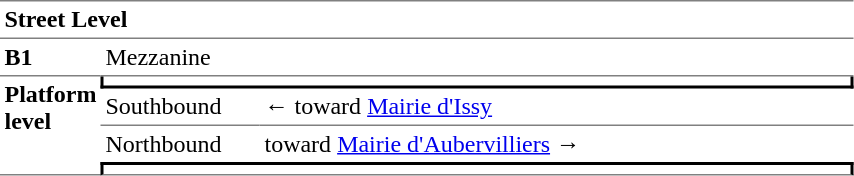<table cellspacing="0" cellpadding="3" border="0">
<tr>
<td colspan="3" data-darkreader-inline-border-top="" data-darkreader-inline-border-bottom="" style="border-bottom:solid 1px gray;border-top:solid 1px gray;" width="50" valign="top"><strong>Street Level</strong></td>
</tr>
<tr>
<td data-darkreader-inline-border-bottom="" style="border-bottom:solid 1px gray;" width="50" valign="top"><strong>B1</strong></td>
<td colspan="2" data-darkreader-inline-border-bottom="" style="border-bottom:solid 1px gray;" width="100" valign="top">Mezzanine</td>
</tr>
<tr>
<td rowspan="4" data-darkreader-inline-border-bottom="" style="border-bottom:solid 1px gray;" width="50" valign="top"><strong>Platform level</strong></td>
<td colspan="2" data-darkreader-inline-border-right="" data-darkreader-inline-border-left="" data-darkreader-inline-border-bottom="" style="border-right:solid 2px black;border-left:solid 2px black;border-bottom:solid 2px black;text-align:center;"></td>
</tr>
<tr>
<td data-darkreader-inline-border-bottom="" style="border-bottom:solid 1px gray;" width="100">Southbound</td>
<td data-darkreader-inline-border-bottom="" style="border-bottom:solid 1px gray;" width="390">←   toward <a href='#'>Mairie d'Issy</a> </td>
</tr>
<tr>
<td>Northbound</td>
<td>   toward <a href='#'>Mairie d'Aubervilliers</a>  →</td>
</tr>
<tr>
<td colspan="2" data-darkreader-inline-border-top="" data-darkreader-inline-border-right="" data-darkreader-inline-border-left="" data-darkreader-inline-border-bottom="" style="border-top:solid 2px black;border-right:solid 2px black;border-left:solid 2px black;border-bottom:solid 1px gray;text-align:center;"></td>
</tr>
</table>
